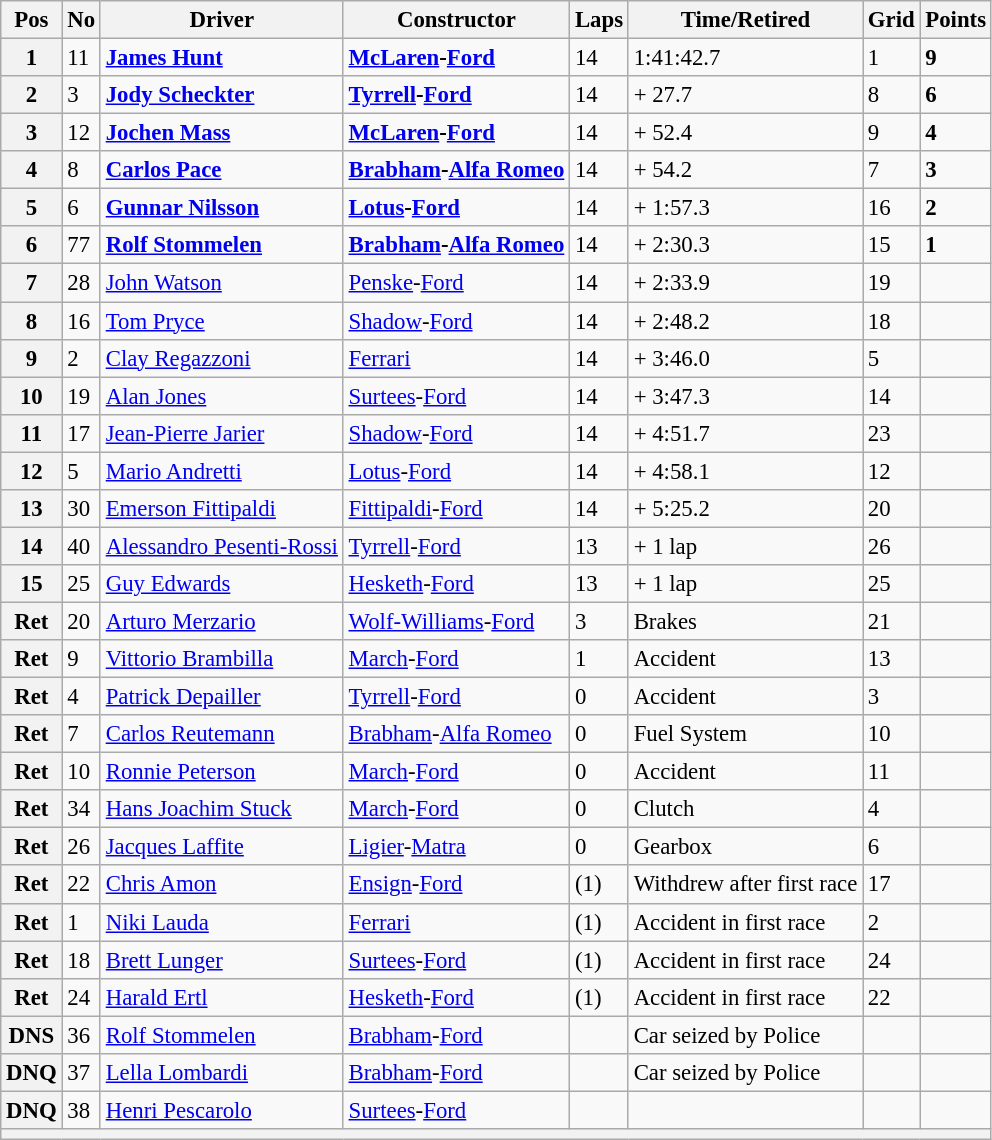<table class="wikitable" style="font-size: 95%">
<tr>
<th>Pos</th>
<th>No</th>
<th>Driver</th>
<th>Constructor</th>
<th>Laps</th>
<th>Time/Retired</th>
<th>Grid</th>
<th>Points</th>
</tr>
<tr>
<th>1</th>
<td>11</td>
<td> <strong><a href='#'>James Hunt</a></strong></td>
<td><strong><a href='#'>McLaren</a>-<a href='#'>Ford</a></strong></td>
<td>14</td>
<td>1:41:42.7</td>
<td>1</td>
<td><strong>9</strong></td>
</tr>
<tr>
<th>2</th>
<td>3</td>
<td> <strong><a href='#'>Jody Scheckter</a></strong></td>
<td><strong><a href='#'>Tyrrell</a>-<a href='#'>Ford</a></strong></td>
<td>14</td>
<td>+ 27.7</td>
<td>8</td>
<td><strong>6</strong></td>
</tr>
<tr>
<th>3</th>
<td>12</td>
<td> <strong><a href='#'>Jochen Mass</a></strong></td>
<td><strong><a href='#'>McLaren</a>-<a href='#'>Ford</a></strong></td>
<td>14</td>
<td>+ 52.4</td>
<td>9</td>
<td><strong>4</strong></td>
</tr>
<tr>
<th>4</th>
<td>8</td>
<td> <strong><a href='#'>Carlos Pace</a></strong></td>
<td><strong><a href='#'>Brabham</a>-<a href='#'>Alfa Romeo</a></strong></td>
<td>14</td>
<td>+ 54.2</td>
<td>7</td>
<td><strong>3</strong></td>
</tr>
<tr>
<th>5</th>
<td>6</td>
<td> <strong><a href='#'>Gunnar Nilsson</a></strong></td>
<td><strong><a href='#'>Lotus</a>-<a href='#'>Ford</a></strong></td>
<td>14</td>
<td>+ 1:57.3</td>
<td>16</td>
<td><strong>2</strong></td>
</tr>
<tr>
<th>6</th>
<td>77</td>
<td> <strong><a href='#'>Rolf Stommelen</a></strong></td>
<td><strong><a href='#'>Brabham</a>-<a href='#'>Alfa Romeo</a></strong></td>
<td>14</td>
<td>+ 2:30.3</td>
<td>15</td>
<td><strong>1</strong></td>
</tr>
<tr>
<th>7</th>
<td>28</td>
<td> <a href='#'>John Watson</a></td>
<td><a href='#'>Penske</a>-<a href='#'>Ford</a></td>
<td>14</td>
<td>+ 2:33.9</td>
<td>19</td>
<td></td>
</tr>
<tr>
<th>8</th>
<td>16</td>
<td> <a href='#'>Tom Pryce</a></td>
<td><a href='#'>Shadow</a>-<a href='#'>Ford</a></td>
<td>14</td>
<td>+ 2:48.2</td>
<td>18</td>
<td></td>
</tr>
<tr>
<th>9</th>
<td>2</td>
<td> <a href='#'>Clay Regazzoni</a></td>
<td><a href='#'>Ferrari</a></td>
<td>14</td>
<td>+ 3:46.0</td>
<td>5</td>
<td></td>
</tr>
<tr>
<th>10</th>
<td>19</td>
<td> <a href='#'>Alan Jones</a></td>
<td><a href='#'>Surtees</a>-<a href='#'>Ford</a></td>
<td>14</td>
<td>+ 3:47.3</td>
<td>14</td>
<td></td>
</tr>
<tr>
<th>11</th>
<td>17</td>
<td> <a href='#'>Jean-Pierre Jarier</a></td>
<td><a href='#'>Shadow</a>-<a href='#'>Ford</a></td>
<td>14</td>
<td>+ 4:51.7</td>
<td>23</td>
<td></td>
</tr>
<tr>
<th>12</th>
<td>5</td>
<td> <a href='#'>Mario Andretti</a></td>
<td><a href='#'>Lotus</a>-<a href='#'>Ford</a></td>
<td>14</td>
<td>+ 4:58.1</td>
<td>12</td>
<td></td>
</tr>
<tr>
<th>13</th>
<td>30</td>
<td> <a href='#'>Emerson Fittipaldi</a></td>
<td><a href='#'>Fittipaldi</a>-<a href='#'>Ford</a></td>
<td>14</td>
<td>+ 5:25.2</td>
<td>20</td>
<td></td>
</tr>
<tr>
<th>14</th>
<td>40</td>
<td> <a href='#'>Alessandro Pesenti-Rossi</a></td>
<td><a href='#'>Tyrrell</a>-<a href='#'>Ford</a></td>
<td>13</td>
<td>+ 1 lap</td>
<td>26</td>
<td></td>
</tr>
<tr>
<th>15</th>
<td>25</td>
<td> <a href='#'>Guy Edwards</a></td>
<td><a href='#'>Hesketh</a>-<a href='#'>Ford</a></td>
<td>13</td>
<td>+ 1 lap</td>
<td>25</td>
<td></td>
</tr>
<tr>
<th>Ret</th>
<td>20</td>
<td> <a href='#'>Arturo Merzario</a></td>
<td><a href='#'>Wolf-Williams</a>-<a href='#'>Ford</a></td>
<td>3</td>
<td>Brakes</td>
<td>21</td>
<td></td>
</tr>
<tr>
<th>Ret</th>
<td>9</td>
<td> <a href='#'>Vittorio Brambilla</a></td>
<td><a href='#'>March</a>-<a href='#'>Ford</a></td>
<td>1</td>
<td>Accident</td>
<td>13</td>
<td></td>
</tr>
<tr>
<th>Ret</th>
<td>4</td>
<td> <a href='#'>Patrick Depailler</a></td>
<td><a href='#'>Tyrrell</a>-<a href='#'>Ford</a></td>
<td>0</td>
<td>Accident</td>
<td>3</td>
<td></td>
</tr>
<tr>
<th>Ret</th>
<td>7</td>
<td> <a href='#'>Carlos Reutemann</a></td>
<td><a href='#'>Brabham</a>-<a href='#'>Alfa Romeo</a></td>
<td>0</td>
<td>Fuel System</td>
<td>10</td>
<td></td>
</tr>
<tr>
<th>Ret</th>
<td>10</td>
<td> <a href='#'>Ronnie Peterson</a></td>
<td><a href='#'>March</a>-<a href='#'>Ford</a></td>
<td>0</td>
<td>Accident</td>
<td>11</td>
<td></td>
</tr>
<tr>
<th>Ret</th>
<td>34</td>
<td> <a href='#'>Hans Joachim Stuck</a></td>
<td><a href='#'>March</a>-<a href='#'>Ford</a></td>
<td>0</td>
<td>Clutch</td>
<td>4</td>
<td></td>
</tr>
<tr>
<th>Ret</th>
<td>26</td>
<td> <a href='#'>Jacques Laffite</a></td>
<td><a href='#'>Ligier</a>-<a href='#'>Matra</a></td>
<td>0</td>
<td>Gearbox</td>
<td>6</td>
<td></td>
</tr>
<tr>
<th>Ret</th>
<td>22</td>
<td> <a href='#'>Chris Amon</a></td>
<td><a href='#'>Ensign</a>-<a href='#'>Ford</a></td>
<td>(1)</td>
<td>Withdrew after first race</td>
<td>17</td>
<td></td>
</tr>
<tr>
<th>Ret</th>
<td>1</td>
<td> <a href='#'>Niki Lauda</a></td>
<td><a href='#'>Ferrari</a></td>
<td>(1)</td>
<td>Accident in first race</td>
<td>2</td>
<td></td>
</tr>
<tr>
<th>Ret</th>
<td>18</td>
<td> <a href='#'>Brett Lunger</a></td>
<td><a href='#'>Surtees</a>-<a href='#'>Ford</a></td>
<td>(1)</td>
<td>Accident in first race</td>
<td>24</td>
<td></td>
</tr>
<tr>
<th>Ret</th>
<td>24</td>
<td> <a href='#'>Harald Ertl</a></td>
<td><a href='#'>Hesketh</a>-<a href='#'>Ford</a></td>
<td>(1)</td>
<td>Accident in first race</td>
<td>22</td>
<td></td>
</tr>
<tr>
<th>DNS</th>
<td>36</td>
<td> <a href='#'>Rolf Stommelen</a></td>
<td><a href='#'>Brabham</a>-<a href='#'>Ford</a></td>
<td></td>
<td>Car seized by Police</td>
<td></td>
<td></td>
</tr>
<tr>
<th>DNQ</th>
<td>37</td>
<td> <a href='#'>Lella Lombardi</a></td>
<td><a href='#'>Brabham</a>-<a href='#'>Ford</a></td>
<td></td>
<td>Car seized by Police</td>
<td></td>
<td></td>
</tr>
<tr>
<th>DNQ</th>
<td>38</td>
<td> <a href='#'>Henri Pescarolo</a></td>
<td><a href='#'>Surtees</a>-<a href='#'>Ford</a></td>
<td></td>
<td></td>
<td></td>
<td></td>
</tr>
<tr>
<th colspan="8"></th>
</tr>
</table>
